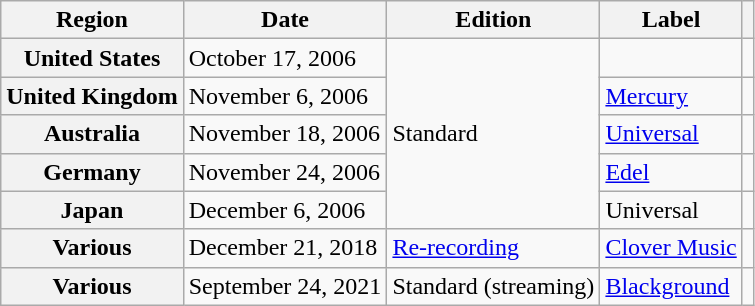<table class="wikitable plainrowheaders">
<tr>
<th scope="col">Region</th>
<th scope="col">Date</th>
<th scope="col">Edition</th>
<th scope="col">Label</th>
<th scope="col"></th>
</tr>
<tr>
<th scope="row">United States</th>
<td>October 17, 2006</td>
<td rowspan="5">Standard</td>
<td></td>
<td align="center"></td>
</tr>
<tr>
<th scope="row">United Kingdom</th>
<td>November 6, 2006</td>
<td><a href='#'>Mercury</a></td>
<td align="center"></td>
</tr>
<tr>
<th scope="row">Australia</th>
<td>November 18, 2006</td>
<td><a href='#'>Universal</a></td>
<td align="center"></td>
</tr>
<tr>
<th scope="row">Germany</th>
<td>November 24, 2006</td>
<td><a href='#'>Edel</a></td>
<td align="center"></td>
</tr>
<tr>
<th scope="row">Japan</th>
<td>December 6, 2006</td>
<td>Universal</td>
<td align="center"></td>
</tr>
<tr>
<th scope="row">Various</th>
<td>December 21, 2018</td>
<td><a href='#'>Re-recording</a></td>
<td><a href='#'>Clover Music</a></td>
<td align="center"></td>
</tr>
<tr>
<th scope="row">Various</th>
<td>September 24, 2021</td>
<td>Standard (streaming)</td>
<td><a href='#'>Blackground</a></td>
<td align="center"></td>
</tr>
</table>
